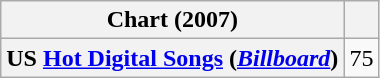<table class="wikitable sortable plainrowheaders">
<tr>
<th scope="col">Chart (2007)</th>
<th scope="col"></th>
</tr>
<tr>
<th scope="row">US <a href='#'>Hot Digital Songs</a> (<em><a href='#'>Billboard</a></em>)</th>
<td style="text-align:center;">75</td>
</tr>
</table>
